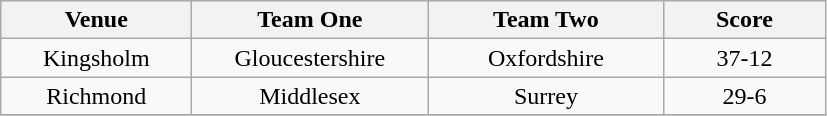<table class="wikitable" style="text-align: center">
<tr>
<th width=120>Venue</th>
<th width=150>Team One</th>
<th width=150>Team Two</th>
<th width=100>Score</th>
</tr>
<tr>
<td>Kingsholm</td>
<td>Gloucestershire</td>
<td>Oxfordshire</td>
<td>37-12</td>
</tr>
<tr>
<td>Richmond</td>
<td>Middlesex</td>
<td>Surrey</td>
<td>29-6</td>
</tr>
<tr>
</tr>
</table>
